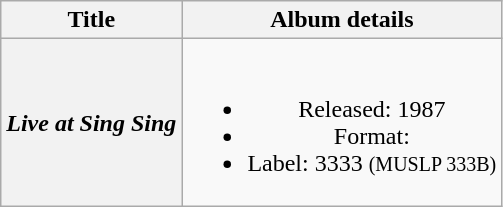<table class="wikitable plainrowheaders" style="text-align:center;" border="1">
<tr>
<th>Title</th>
<th>Album details</th>
</tr>
<tr>
<th scope="row"><em>Live at Sing Sing</em></th>
<td><br><ul><li>Released: 1987</li><li>Format:</li><li>Label: 3333 <small>(MUSLP 333B)</small></li></ul></td>
</tr>
</table>
